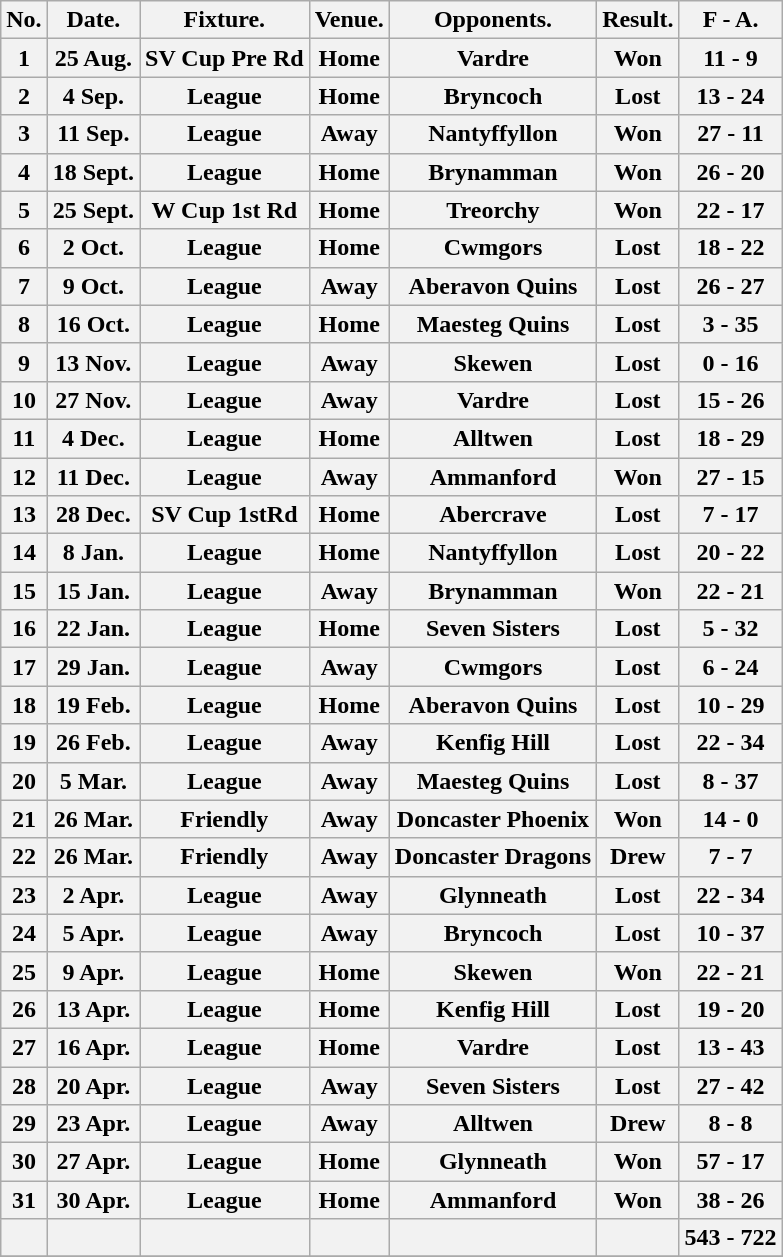<table class="wikitable">
<tr>
<th>No.</th>
<th>Date.</th>
<th>Fixture.</th>
<th>Venue.</th>
<th>Opponents.</th>
<th>Result.</th>
<th>F - A.</th>
</tr>
<tr>
<th>1</th>
<th>25 Aug.</th>
<th>SV Cup Pre Rd</th>
<th>Home</th>
<th>Vardre</th>
<th>Won</th>
<th>11 - 9</th>
</tr>
<tr>
<th>2</th>
<th>4 Sep.</th>
<th>League</th>
<th>Home</th>
<th>Bryncoch</th>
<th>Lost</th>
<th>13 - 24</th>
</tr>
<tr>
<th>3</th>
<th>11 Sep.</th>
<th>League</th>
<th>Away</th>
<th>Nantyffyllon</th>
<th>Won</th>
<th>27 - 11</th>
</tr>
<tr>
<th>4</th>
<th>18 Sept.</th>
<th>League</th>
<th>Home</th>
<th>Brynamman</th>
<th>Won</th>
<th>26 - 20</th>
</tr>
<tr>
<th>5</th>
<th>25 Sept.</th>
<th>W Cup 1st Rd</th>
<th>Home</th>
<th>Treorchy</th>
<th>Won</th>
<th>22 - 17</th>
</tr>
<tr>
<th>6</th>
<th>2 Oct.</th>
<th>League</th>
<th>Home</th>
<th>Cwmgors</th>
<th>Lost</th>
<th>18 - 22</th>
</tr>
<tr>
<th>7</th>
<th>9 Oct.</th>
<th>League</th>
<th>Away</th>
<th>Aberavon Quins</th>
<th>Lost</th>
<th>26 - 27</th>
</tr>
<tr>
<th>8</th>
<th>16 Oct.</th>
<th>League</th>
<th>Home</th>
<th>Maesteg Quins</th>
<th>Lost</th>
<th>3 - 35</th>
</tr>
<tr>
<th>9</th>
<th>13 Nov.</th>
<th>League</th>
<th>Away</th>
<th>Skewen</th>
<th>Lost</th>
<th>0 - 16</th>
</tr>
<tr>
<th>10</th>
<th>27 Nov.</th>
<th>League</th>
<th>Away</th>
<th>Vardre</th>
<th>Lost</th>
<th>15 - 26</th>
</tr>
<tr>
<th>11</th>
<th>4 Dec.</th>
<th>League</th>
<th>Home</th>
<th>Alltwen</th>
<th>Lost</th>
<th>18 - 29</th>
</tr>
<tr>
<th>12</th>
<th>11 Dec.</th>
<th>League</th>
<th>Away</th>
<th>Ammanford</th>
<th>Won</th>
<th>27 - 15</th>
</tr>
<tr>
<th>13</th>
<th>28 Dec.</th>
<th>SV Cup 1stRd</th>
<th>Home</th>
<th>Abercrave</th>
<th>Lost</th>
<th>7 - 17</th>
</tr>
<tr>
<th>14</th>
<th>8 Jan.</th>
<th>League</th>
<th>Home</th>
<th>Nantyffyllon</th>
<th>Lost</th>
<th>20 - 22</th>
</tr>
<tr>
<th>15</th>
<th>15 Jan.</th>
<th>League</th>
<th>Away</th>
<th>Brynamman</th>
<th>Won</th>
<th>22 - 21</th>
</tr>
<tr>
<th>16</th>
<th>22 Jan.</th>
<th>League</th>
<th>Home</th>
<th>Seven Sisters</th>
<th>Lost</th>
<th>5 - 32</th>
</tr>
<tr>
<th>17</th>
<th>29 Jan.</th>
<th>League</th>
<th>Away</th>
<th>Cwmgors</th>
<th>Lost</th>
<th>6 - 24</th>
</tr>
<tr>
<th>18</th>
<th>19 Feb.</th>
<th>League</th>
<th>Home</th>
<th>Aberavon Quins</th>
<th>Lost</th>
<th>10 - 29</th>
</tr>
<tr>
<th>19</th>
<th>26 Feb.</th>
<th>League</th>
<th>Away</th>
<th>Kenfig Hill</th>
<th>Lost</th>
<th>22 - 34</th>
</tr>
<tr>
<th>20</th>
<th>5 Mar.</th>
<th>League</th>
<th>Away</th>
<th>Maesteg Quins</th>
<th>Lost</th>
<th>8 - 37</th>
</tr>
<tr>
<th>21</th>
<th>26 Mar.</th>
<th>Friendly</th>
<th>Away</th>
<th>Doncaster Phoenix</th>
<th>Won</th>
<th>14 - 0</th>
</tr>
<tr>
<th>22</th>
<th>26 Mar.</th>
<th>Friendly</th>
<th>Away</th>
<th>Doncaster Dragons</th>
<th>Drew</th>
<th>7 - 7</th>
</tr>
<tr>
<th>23</th>
<th>2 Apr.</th>
<th>League</th>
<th>Away</th>
<th>Glynneath</th>
<th>Lost</th>
<th>22 - 34</th>
</tr>
<tr>
<th>24</th>
<th>5 Apr.</th>
<th>League</th>
<th>Away</th>
<th>Bryncoch</th>
<th>Lost</th>
<th>10 - 37</th>
</tr>
<tr>
<th>25</th>
<th>9 Apr.</th>
<th>League</th>
<th>Home</th>
<th>Skewen</th>
<th>Won</th>
<th>22 - 21</th>
</tr>
<tr>
<th>26</th>
<th>13 Apr.</th>
<th>League</th>
<th>Home</th>
<th>Kenfig Hill</th>
<th>Lost</th>
<th>19 - 20</th>
</tr>
<tr>
<th>27</th>
<th>16 Apr.</th>
<th>League</th>
<th>Home</th>
<th>Vardre</th>
<th>Lost</th>
<th>13 - 43</th>
</tr>
<tr>
<th>28</th>
<th>20 Apr.</th>
<th>League</th>
<th>Away</th>
<th>Seven Sisters</th>
<th>Lost</th>
<th>27 - 42</th>
</tr>
<tr>
<th>29</th>
<th>23 Apr.</th>
<th>League</th>
<th>Away</th>
<th>Alltwen</th>
<th>Drew</th>
<th>8 - 8</th>
</tr>
<tr>
<th>30</th>
<th>27 Apr.</th>
<th>League</th>
<th>Home</th>
<th>Glynneath</th>
<th>Won</th>
<th>57 - 17</th>
</tr>
<tr>
<th>31</th>
<th>30 Apr.</th>
<th>League</th>
<th>Home</th>
<th>Ammanford</th>
<th>Won</th>
<th>38 - 26</th>
</tr>
<tr>
<th></th>
<th></th>
<th></th>
<th></th>
<th></th>
<th></th>
<th>543 - 722</th>
</tr>
<tr>
</tr>
</table>
